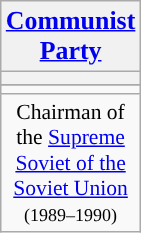<table class="wikitable" style="font-size:90%; text-align:center;">
<tr>
<td style="background:#f1f1f1;"><big><strong><a href='#'>Communist Party</a></strong></big></td>
</tr>
<tr>
<th style="width:3em; font-size:135%; background:"></th>
</tr>
<tr style="color:#000; font-size:100%; background:#ffd0d7;">
</tr>
<tr>
<td></td>
</tr>
<tr>
<td>Chairman of the <a href='#'>Supreme Soviet of the Soviet Union</a><br><small>(1989–1990)</small></td>
</tr>
</table>
